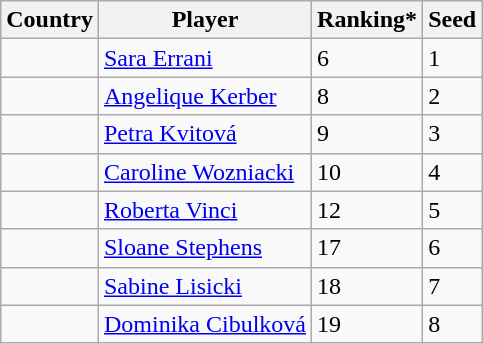<table class="wikitable" border="1">
<tr>
<th>Country</th>
<th>Player</th>
<th>Ranking*</th>
<th>Seed</th>
</tr>
<tr>
<td></td>
<td><a href='#'>Sara Errani</a></td>
<td>6</td>
<td>1</td>
</tr>
<tr>
<td></td>
<td><a href='#'>Angelique Kerber</a></td>
<td>8</td>
<td>2</td>
</tr>
<tr>
<td></td>
<td><a href='#'>Petra Kvitová</a></td>
<td>9</td>
<td>3</td>
</tr>
<tr>
<td></td>
<td><a href='#'>Caroline Wozniacki</a></td>
<td>10</td>
<td>4</td>
</tr>
<tr>
<td></td>
<td><a href='#'>Roberta Vinci</a></td>
<td>12</td>
<td>5</td>
</tr>
<tr>
<td></td>
<td><a href='#'>Sloane Stephens</a></td>
<td>17</td>
<td>6</td>
</tr>
<tr>
<td></td>
<td><a href='#'>Sabine Lisicki</a></td>
<td>18</td>
<td>7</td>
</tr>
<tr>
<td></td>
<td><a href='#'>Dominika Cibulková</a></td>
<td>19</td>
<td>8</td>
</tr>
</table>
